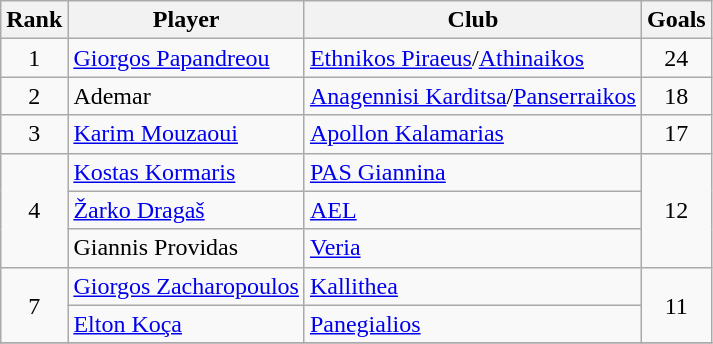<table class="wikitable" style="text-align:center">
<tr>
<th>Rank</th>
<th>Player</th>
<th>Club</th>
<th>Goals</th>
</tr>
<tr>
<td>1</td>
<td align="left"> <a href='#'>Giorgos Papandreou</a></td>
<td align="left"><a href='#'>Ethnikos Piraeus</a>/<a href='#'>Athinaikos</a></td>
<td>24</td>
</tr>
<tr>
<td>2</td>
<td align="left"> Ademar</td>
<td align="left"><a href='#'>Anagennisi Karditsa</a>/<a href='#'>Panserraikos</a></td>
<td>18</td>
</tr>
<tr>
<td>3</td>
<td align="left"> <a href='#'>Karim Mouzaoui</a></td>
<td align="left"><a href='#'>Apollon Kalamarias</a></td>
<td>17</td>
</tr>
<tr>
<td rowspan="3">4</td>
<td align="left"> <a href='#'>Kostas Kormaris</a></td>
<td align="left"><a href='#'>PAS Giannina</a></td>
<td rowspan="3">12</td>
</tr>
<tr>
<td align="left"> <a href='#'>Žarko Dragaš</a></td>
<td align="left"><a href='#'>AEL</a></td>
</tr>
<tr>
<td align="left"> Giannis Providas</td>
<td align="left"><a href='#'>Veria</a></td>
</tr>
<tr>
<td rowspan="2">7</td>
<td align="left"> <a href='#'>Giorgos Zacharopoulos</a></td>
<td align="left"><a href='#'>Kallithea</a></td>
<td rowspan="2">11</td>
</tr>
<tr>
<td align="left"> <a href='#'>Elton Koça</a></td>
<td align="left"><a href='#'>Panegialios</a></td>
</tr>
<tr>
</tr>
</table>
